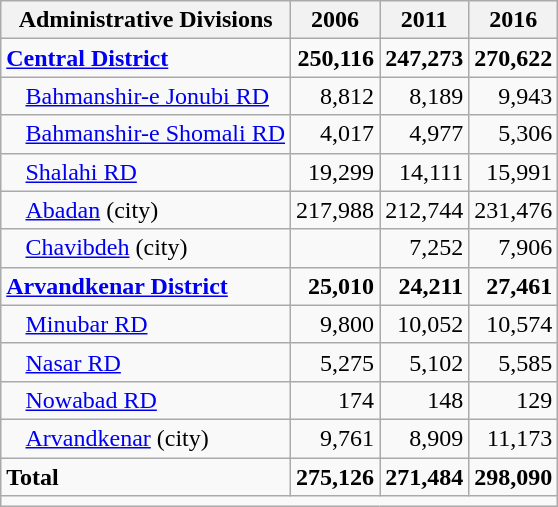<table class="wikitable">
<tr>
<th>Administrative Divisions</th>
<th>2006</th>
<th>2011</th>
<th>2016</th>
</tr>
<tr>
<td><strong><a href='#'>Central District</a></strong></td>
<td style="text-align: right;"><strong>250,116</strong></td>
<td style="text-align: right;"><strong>247,273</strong></td>
<td style="text-align: right;"><strong>270,622</strong></td>
</tr>
<tr>
<td style="padding-left: 1em;"><a href='#'>Bahmanshir-e Jonubi RD</a></td>
<td style="text-align: right;">8,812</td>
<td style="text-align: right;">8,189</td>
<td style="text-align: right;">9,943</td>
</tr>
<tr>
<td style="padding-left: 1em;"><a href='#'>Bahmanshir-e Shomali RD</a></td>
<td style="text-align: right;">4,017</td>
<td style="text-align: right;">4,977</td>
<td style="text-align: right;">5,306</td>
</tr>
<tr>
<td style="padding-left: 1em;"><a href='#'>Shalahi RD</a></td>
<td style="text-align: right;">19,299</td>
<td style="text-align: right;">14,111</td>
<td style="text-align: right;">15,991</td>
</tr>
<tr>
<td style="padding-left: 1em;"><a href='#'>Abadan</a> (city)</td>
<td style="text-align: right;">217,988</td>
<td style="text-align: right;">212,744</td>
<td style="text-align: right;">231,476</td>
</tr>
<tr>
<td style="padding-left: 1em;"><a href='#'>Chavibdeh</a> (city)</td>
<td style="text-align: right;"></td>
<td style="text-align: right;">7,252</td>
<td style="text-align: right;">7,906</td>
</tr>
<tr>
<td><strong><a href='#'>Arvandkenar District</a></strong></td>
<td style="text-align: right;"><strong>25,010</strong></td>
<td style="text-align: right;"><strong>24,211</strong></td>
<td style="text-align: right;"><strong>27,461</strong></td>
</tr>
<tr>
<td style="padding-left: 1em;"><a href='#'>Minubar RD</a></td>
<td style="text-align: right;">9,800</td>
<td style="text-align: right;">10,052</td>
<td style="text-align: right;">10,574</td>
</tr>
<tr>
<td style="padding-left: 1em;"><a href='#'>Nasar RD</a></td>
<td style="text-align: right;">5,275</td>
<td style="text-align: right;">5,102</td>
<td style="text-align: right;">5,585</td>
</tr>
<tr>
<td style="padding-left: 1em;"><a href='#'>Nowabad RD</a></td>
<td style="text-align: right;">174</td>
<td style="text-align: right;">148</td>
<td style="text-align: right;">129</td>
</tr>
<tr>
<td style="padding-left: 1em;"><a href='#'>Arvandkenar</a> (city)</td>
<td style="text-align: right;">9,761</td>
<td style="text-align: right;">8,909</td>
<td style="text-align: right;">11,173</td>
</tr>
<tr>
<td><strong>Total</strong></td>
<td style="text-align: right;"><strong>275,126</strong></td>
<td style="text-align: right;"><strong>271,484</strong></td>
<td style="text-align: right;"><strong>298,090</strong></td>
</tr>
<tr>
<td colspan=4></td>
</tr>
</table>
